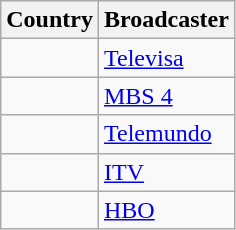<table class="wikitable">
<tr>
<th align=center>Country</th>
<th align=center>Broadcaster</th>
</tr>
<tr>
<td></td>
<td><a href='#'>Televisa</a></td>
</tr>
<tr>
<td></td>
<td><a href='#'>MBS 4</a></td>
</tr>
<tr>
<td></td>
<td><a href='#'>Telemundo</a></td>
</tr>
<tr>
<td></td>
<td><a href='#'>ITV</a></td>
</tr>
<tr>
<td></td>
<td><a href='#'>HBO</a></td>
</tr>
</table>
